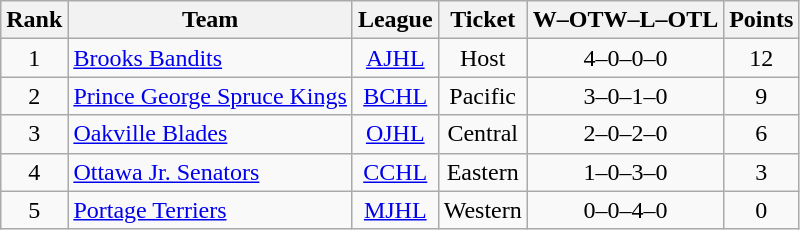<table class="wikitable" style="text-align:center">
<tr>
<th>Rank</th>
<th>Team</th>
<th>League</th>
<th>Ticket</th>
<th>W–OTW–L–OTL</th>
<th>Points</th>
</tr>
<tr>
<td>1</td>
<td align=left><a href='#'>Brooks Bandits</a></td>
<td><a href='#'>AJHL</a></td>
<td>Host</td>
<td>4–0–0–0</td>
<td>12</td>
</tr>
<tr>
<td>2</td>
<td align=left><a href='#'>Prince George Spruce Kings</a></td>
<td><a href='#'>BCHL</a></td>
<td>Pacific</td>
<td>3–0–1–0</td>
<td>9</td>
</tr>
<tr>
<td>3</td>
<td align=left><a href='#'>Oakville Blades</a></td>
<td><a href='#'>OJHL</a></td>
<td>Central</td>
<td>2–0–2–0</td>
<td>6</td>
</tr>
<tr>
<td>4</td>
<td align=left><a href='#'>Ottawa Jr. Senators</a></td>
<td><a href='#'>CCHL</a></td>
<td>Eastern</td>
<td>1–0–3–0</td>
<td>3</td>
</tr>
<tr>
<td>5</td>
<td align=left><a href='#'>Portage Terriers</a></td>
<td><a href='#'>MJHL</a></td>
<td>Western</td>
<td>0–0–4–0</td>
<td>0</td>
</tr>
</table>
